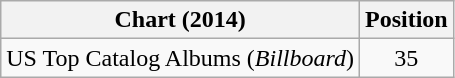<table class="wikitable">
<tr>
<th>Chart (2014)</th>
<th>Position</th>
</tr>
<tr>
<td>US Top Catalog Albums (<em>Billboard</em>)</td>
<td style="text-align:center;">35</td>
</tr>
</table>
